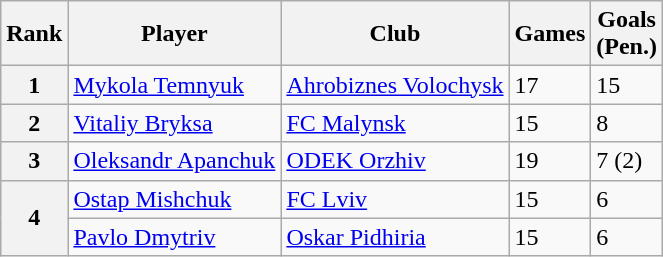<table class="wikitable">
<tr>
<th>Rank</th>
<th>Player</th>
<th>Club</th>
<th>Games</th>
<th>Goals<br>(Pen.)</th>
</tr>
<tr>
<th>1</th>
<td align="left"> <a href='#'>Mykola Temnyuk</a></td>
<td align="left"><a href='#'>Ahrobiznes Volochysk</a></td>
<td>17</td>
<td>15</td>
</tr>
<tr>
<th>2</th>
<td align="left"> <a href='#'>Vitaliy Bryksa</a></td>
<td align="left"><a href='#'>FC Malynsk</a></td>
<td>15</td>
<td>8</td>
</tr>
<tr>
<th>3</th>
<td align="left"> <a href='#'>Oleksandr Apanchuk</a></td>
<td align="left"><a href='#'>ODEK Orzhiv</a></td>
<td>19</td>
<td>7 (2)</td>
</tr>
<tr>
<th rowspan=2>4</th>
<td align="left"> <a href='#'>Ostap Mishchuk</a></td>
<td align="left"><a href='#'>FC Lviv</a></td>
<td>15</td>
<td>6</td>
</tr>
<tr>
<td align="left"> <a href='#'>Pavlo Dmytriv</a></td>
<td align="left"><a href='#'>Oskar Pidhiria</a></td>
<td>15</td>
<td>6</td>
</tr>
</table>
